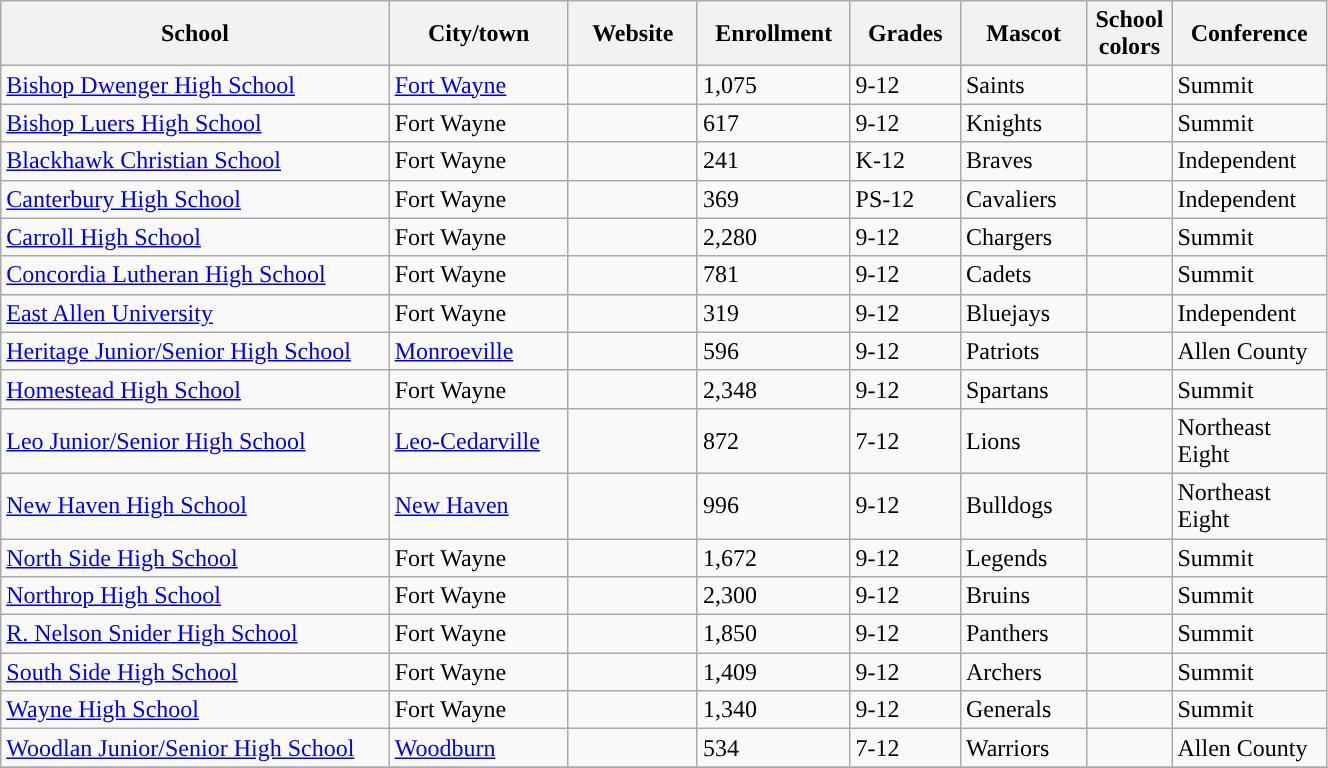<table class="wikitable sortable" width="70%">
<tr>
<th width="20%">School</th>
<th width="08%">City/town</th>
<th width="06%">Website</th>
<th width="04%">Enrollment</th>
<th width="04%">Grades</th>
<th width="04%">Mascot</th>
<th width=01%>School colors</th>
<th width="04%">Conference</th>
</tr>
<tr>
<td><a href='#'>Bishop Dwenger High School</a></td>
<td><a href='#'>Fort Wayne</a></td>
<td></td>
<td>1,075</td>
<td>9-12</td>
<td>Saints</td>
<td> </td>
<td>Summit</td>
</tr>
<tr>
<td><a href='#'>Bishop Luers High School</a></td>
<td>Fort Wayne</td>
<td></td>
<td>617</td>
<td>9-12</td>
<td>Knights</td>
<td> </td>
<td>Summit</td>
</tr>
<tr>
<td><a href='#'>Blackhawk Christian School</a></td>
<td>Fort Wayne</td>
<td></td>
<td>241</td>
<td>K-12</td>
<td>Braves</td>
<td> </td>
<td>Independent</td>
</tr>
<tr>
<td><a href='#'>Canterbury High School</a></td>
<td>Fort Wayne</td>
<td></td>
<td>369</td>
<td>PS-12</td>
<td>Cavaliers</td>
<td> </td>
<td>Independent</td>
</tr>
<tr>
<td><a href='#'>Carroll High School</a></td>
<td>Fort Wayne</td>
<td></td>
<td>2,280</td>
<td>9-12</td>
<td>Chargers</td>
<td> </td>
<td>Summit</td>
</tr>
<tr>
<td><a href='#'>Concordia Lutheran High School</a></td>
<td>Fort Wayne</td>
<td></td>
<td>781</td>
<td>9-12</td>
<td>Cadets</td>
<td> </td>
<td>Summit</td>
</tr>
<tr>
<td><a href='#'>East Allen University</a></td>
<td>Fort Wayne</td>
<td></td>
<td>319</td>
<td>9-12</td>
<td>Bluejays</td>
<td> </td>
<td>Independent</td>
</tr>
<tr>
<td><a href='#'>Heritage Junior/Senior High School</a></td>
<td><a href='#'>Monroeville</a></td>
<td></td>
<td>596</td>
<td>9-12</td>
<td>Patriots</td>
<td> </td>
<td>Allen County</td>
</tr>
<tr>
<td><a href='#'>Homestead High School</a></td>
<td>Fort Wayne</td>
<td></td>
<td>2,348</td>
<td>9-12</td>
<td>Spartans</td>
<td> </td>
<td>Summit</td>
</tr>
<tr>
<td><a href='#'>Leo Junior/Senior High School</a></td>
<td><a href='#'>Leo-Cedarville</a></td>
<td></td>
<td>872</td>
<td>7-12</td>
<td>Lions</td>
<td> </td>
<td>Northeast Eight</td>
</tr>
<tr>
<td><a href='#'>New Haven High School</a></td>
<td><a href='#'>New Haven</a></td>
<td></td>
<td>996</td>
<td>9-12</td>
<td>Bulldogs</td>
<td> </td>
<td>Northeast Eight</td>
</tr>
<tr>
<td><a href='#'>North Side High School</a></td>
<td>Fort Wayne</td>
<td></td>
<td>1,672</td>
<td>9-12</td>
<td>Legends</td>
<td> </td>
<td>Summit</td>
</tr>
<tr>
<td><a href='#'>Northrop High School</a></td>
<td>Fort Wayne</td>
<td></td>
<td>2,300</td>
<td>9-12</td>
<td>Bruins</td>
<td> </td>
<td>Summit</td>
</tr>
<tr>
<td><a href='#'>R. Nelson Snider High School</a></td>
<td>Fort Wayne</td>
<td></td>
<td>1,850</td>
<td>9-12</td>
<td>Panthers</td>
<td> </td>
<td>Summit</td>
</tr>
<tr>
<td><a href='#'>South Side High School</a></td>
<td>Fort Wayne</td>
<td></td>
<td>1,409</td>
<td>9-12</td>
<td>Archers</td>
<td> </td>
<td>Summit</td>
</tr>
<tr>
<td><a href='#'>Wayne High School</a></td>
<td>Fort Wayne</td>
<td></td>
<td>1,340</td>
<td>9-12</td>
<td>Generals</td>
<td> </td>
<td>Summit</td>
</tr>
<tr>
<td><a href='#'>Woodlan Junior/Senior High School</a></td>
<td><a href='#'>Woodburn</a></td>
<td></td>
<td>534</td>
<td>7-12</td>
<td>Warriors</td>
<td> </td>
<td>Allen County</td>
</tr>
<tr>
</tr>
</table>
